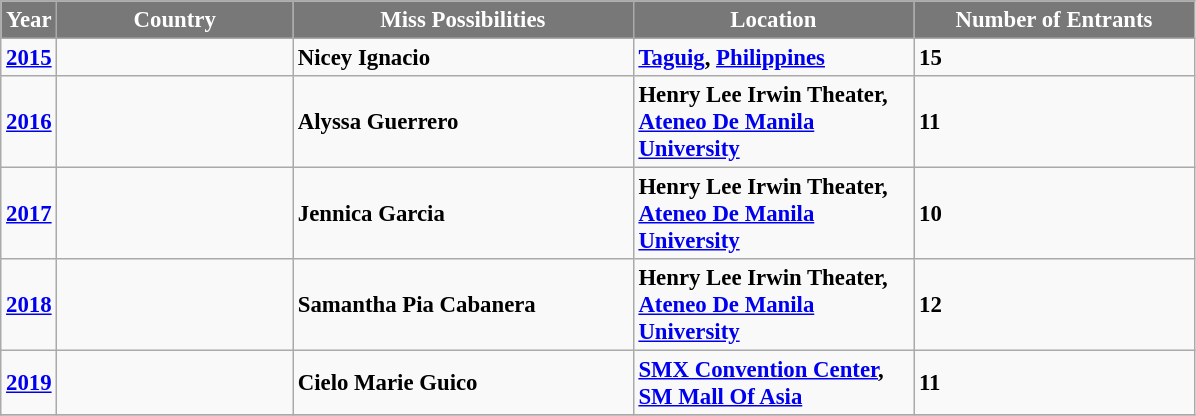<table class="wikitable sortable" style="font-size:95%;">
<tr>
<th width="30" style="background-color:#787878;color:#FFFFFF;">Year</th>
<th style="width:150px;background-color:#787878;color:#FFFFFF;">Country</th>
<th style="width:220px;background-color:#787878;color:#FFFFFF;">Miss Possibilities</th>
<th style="width:180px;background-color:#787878;color:#FFFFFF;">Location</th>
<th style="width:180px;background-color:#787878;color:#FFFFFF;">Number of Entrants</th>
</tr>
<tr>
<td><strong><a href='#'>2015</a></strong></td>
<td><strong></strong></td>
<td><strong>Nicey Ignacio</strong></td>
<td><strong><a href='#'>Taguig</a>, <a href='#'>Philippines</a></strong></td>
<td><strong>15</strong></td>
</tr>
<tr>
<td><strong><a href='#'>2016</a></strong></td>
<td><strong></strong></td>
<td><strong>Alyssa Guerrero</strong></td>
<td><strong>Henry Lee Irwin Theater, <a href='#'>Ateneo De Manila University</a></strong></td>
<td><strong>11</strong></td>
</tr>
<tr>
<td><strong><a href='#'>2017</a></strong></td>
<td><strong></strong></td>
<td><strong>Jennica Garcia</strong> </td>
<td><strong>Henry Lee Irwin Theater, <a href='#'>Ateneo De Manila University</a></strong></td>
<td><strong>10</strong></td>
</tr>
<tr>
<td><strong><a href='#'>2018</a></strong></td>
<td><strong></strong></td>
<td><strong>Samantha Pia Cabanera</strong> </td>
<td><strong>Henry Lee Irwin Theater, <a href='#'>Ateneo De Manila University</a></strong></td>
<td><strong>12</strong></td>
</tr>
<tr>
<td><strong><a href='#'>2019</a></strong></td>
<td><strong></strong></td>
<td><strong>Cielo Marie Guico</strong></td>
<td><strong><a href='#'>SMX Convention Center</a>, <a href='#'>SM Mall Of Asia</a></strong></td>
<td><strong>11</strong></td>
</tr>
<tr>
</tr>
</table>
